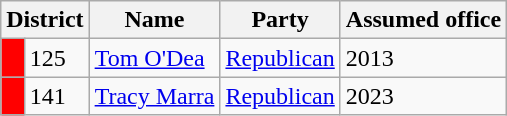<table class="wikitable">
<tr>
<th colspan="2" style="text-align:center; vertical-align:bottom;"><strong>District</strong></th>
<th style="text-align:center; vertical-align:bottom;"><strong>Name</strong></th>
<th style="text-align:center; vertical-align:bottom;"><strong>Party</strong></th>
<th style="text-align:center; vertical-align:bottom;"><strong>Assumed office</strong></th>
</tr>
<tr>
<td style="background:red;"> </td>
<td>125</td>
<td><a href='#'>Tom O'Dea</a></td>
<td><a href='#'>Republican</a></td>
<td>2013</td>
</tr>
<tr>
<td style="background:red;"> </td>
<td>141</td>
<td><a href='#'>Tracy Marra</a></td>
<td><a href='#'>Republican</a></td>
<td>2023</td>
</tr>
</table>
